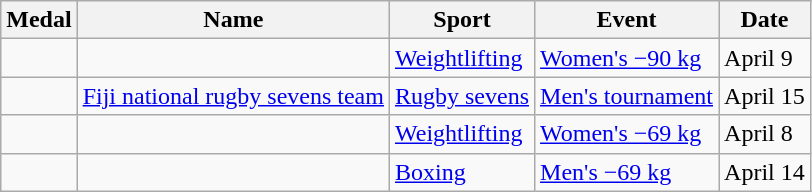<table class="wikitable sortable">
<tr>
<th>Medal</th>
<th>Name</th>
<th>Sport</th>
<th>Event</th>
<th>Date</th>
</tr>
<tr>
<td></td>
<td></td>
<td><a href='#'>Weightlifting</a></td>
<td><a href='#'>Women's −90 kg</a></td>
<td>April 9</td>
</tr>
<tr>
<td></td>
<td><a href='#'>Fiji national rugby sevens team</a><br></td>
<td><a href='#'>Rugby sevens</a></td>
<td><a href='#'>Men's tournament</a></td>
<td>April 15</td>
</tr>
<tr>
<td></td>
<td></td>
<td><a href='#'>Weightlifting</a></td>
<td><a href='#'>Women's −69 kg</a></td>
<td>April 8</td>
</tr>
<tr>
<td></td>
<td></td>
<td><a href='#'>Boxing</a></td>
<td><a href='#'>Men's −69 kg</a></td>
<td>April 14</td>
</tr>
</table>
